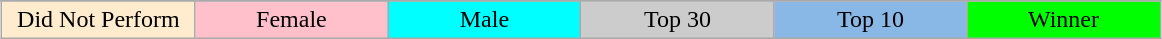<table class="wikitable" style="margin:1em auto; text-align:center;">
<tr>
</tr>
<tr>
<td style = "background:#ffebcd; width:15%;">Did Not Perform</td>
<td style = "background:pink; width:15%;">Female</td>
<td style = "background:cyan; width:15%;">Male</td>
<td style = "background:#ccc; width:15%;">Top 30</td>
<td style = "background:#8ab8e6; width:15%;">Top 10</td>
<td style = "background:lime; width:15%;">Winner</td>
</tr>
</table>
